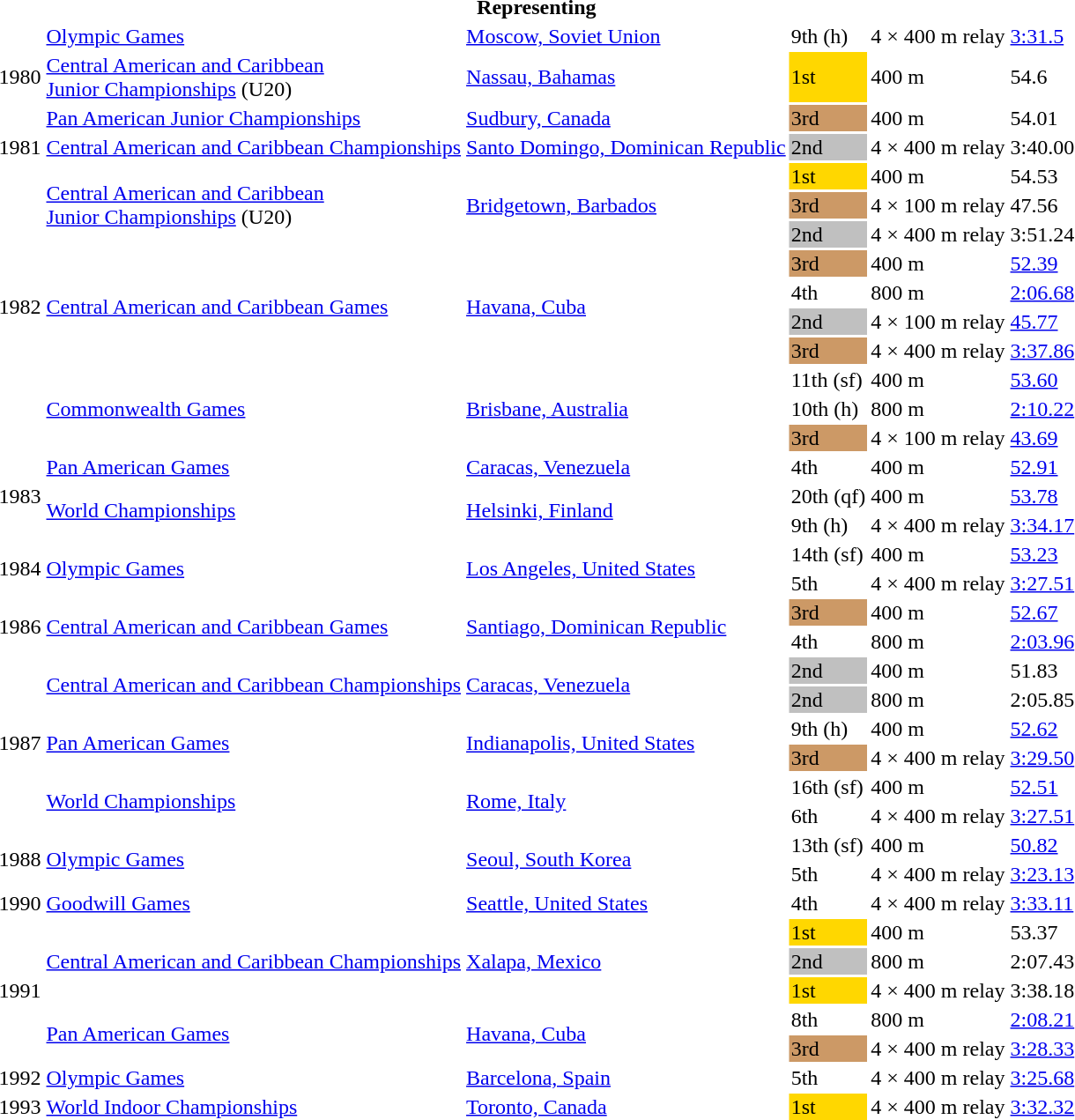<table>
<tr>
<th colspan="6">Representing </th>
</tr>
<tr>
<td rowspan=3>1980</td>
<td><a href='#'>Olympic Games</a></td>
<td><a href='#'>Moscow, Soviet Union</a></td>
<td>9th (h)</td>
<td>4 × 400 m relay</td>
<td><a href='#'>3:31.5</a></td>
</tr>
<tr>
<td><a href='#'>Central American and Caribbean<br>Junior Championships</a> (U20)</td>
<td><a href='#'>Nassau, Bahamas</a></td>
<td bgcolor=gold>1st</td>
<td>400 m</td>
<td>54.6</td>
</tr>
<tr>
<td><a href='#'>Pan American Junior Championships</a></td>
<td><a href='#'>Sudbury, Canada</a></td>
<td bgcolor=cc9966>3rd</td>
<td>400 m</td>
<td>54.01</td>
</tr>
<tr>
<td>1981</td>
<td><a href='#'>Central American and Caribbean Championships</a></td>
<td><a href='#'>Santo Domingo, Dominican Republic</a></td>
<td bgcolor=silver>2nd</td>
<td>4 × 400 m relay</td>
<td>3:40.00</td>
</tr>
<tr>
<td rowspan=10>1982</td>
<td rowspan=3><a href='#'>Central American and Caribbean<br>Junior Championships</a> (U20)</td>
<td rowspan=3><a href='#'>Bridgetown, Barbados</a></td>
<td bgcolor=gold>1st</td>
<td>400 m</td>
<td>54.53</td>
</tr>
<tr>
<td bgcolor=cc9966>3rd</td>
<td>4 × 100 m relay</td>
<td>47.56</td>
</tr>
<tr>
<td bgcolor=silver>2nd</td>
<td>4 × 400 m relay</td>
<td>3:51.24</td>
</tr>
<tr>
<td rowspan=4><a href='#'>Central American and Caribbean Games</a></td>
<td rowspan=4><a href='#'>Havana, Cuba</a></td>
<td bgcolor=cc9966>3rd</td>
<td>400 m</td>
<td><a href='#'>52.39</a></td>
</tr>
<tr>
<td>4th</td>
<td>800 m</td>
<td><a href='#'>2:06.68</a></td>
</tr>
<tr>
<td bgcolor=silver>2nd</td>
<td>4 × 100 m relay</td>
<td><a href='#'>45.77</a></td>
</tr>
<tr>
<td bgcolor=cc9966>3rd</td>
<td>4 × 400 m relay</td>
<td><a href='#'>3:37.86</a></td>
</tr>
<tr>
<td rowspan=3><a href='#'>Commonwealth Games</a></td>
<td rowspan=3><a href='#'>Brisbane, Australia</a></td>
<td>11th (sf)</td>
<td>400 m</td>
<td><a href='#'>53.60</a></td>
</tr>
<tr>
<td>10th (h)</td>
<td>800 m</td>
<td><a href='#'>2:10.22</a></td>
</tr>
<tr>
<td bgcolor=cc9966>3rd</td>
<td>4 × 100 m relay</td>
<td><a href='#'>43.69</a></td>
</tr>
<tr>
<td rowspan=3>1983</td>
<td><a href='#'>Pan American Games</a></td>
<td><a href='#'>Caracas, Venezuela</a></td>
<td>4th</td>
<td>400 m</td>
<td><a href='#'>52.91</a></td>
</tr>
<tr>
<td rowspan=2><a href='#'>World Championships</a></td>
<td rowspan=2><a href='#'>Helsinki, Finland</a></td>
<td>20th (qf)</td>
<td>400 m</td>
<td><a href='#'>53.78</a></td>
</tr>
<tr>
<td>9th (h)</td>
<td>4 × 400 m relay</td>
<td><a href='#'>3:34.17</a></td>
</tr>
<tr>
<td rowspan=2>1984</td>
<td rowspan=2><a href='#'>Olympic Games</a></td>
<td rowspan=2><a href='#'>Los Angeles, United States</a></td>
<td>14th (sf)</td>
<td>400 m</td>
<td><a href='#'>53.23</a></td>
</tr>
<tr>
<td>5th</td>
<td>4 × 400 m relay</td>
<td><a href='#'>3:27.51</a></td>
</tr>
<tr>
<td rowspan=2>1986</td>
<td rowspan=2><a href='#'>Central American and Caribbean Games</a></td>
<td rowspan=2><a href='#'>Santiago, Dominican Republic</a></td>
<td bgcolor=cc9966>3rd</td>
<td>400 m</td>
<td><a href='#'>52.67</a></td>
</tr>
<tr>
<td>4th</td>
<td>800 m</td>
<td><a href='#'>2:03.96</a></td>
</tr>
<tr>
<td rowspan=6>1987</td>
<td rowspan=2><a href='#'>Central American and Caribbean Championships</a></td>
<td rowspan=2><a href='#'>Caracas, Venezuela</a></td>
<td bgcolor=silver>2nd</td>
<td>400 m</td>
<td>51.83</td>
</tr>
<tr>
<td bgcolor=silver>2nd</td>
<td>800 m</td>
<td>2:05.85</td>
</tr>
<tr>
<td rowspan=2><a href='#'>Pan American Games</a></td>
<td rowspan=2><a href='#'>Indianapolis, United States</a></td>
<td>9th (h)</td>
<td>400 m</td>
<td><a href='#'>52.62</a></td>
</tr>
<tr>
<td bgcolor=cc9966>3rd</td>
<td>4 × 400 m relay</td>
<td><a href='#'>3:29.50</a></td>
</tr>
<tr>
<td rowspan=2><a href='#'>World Championships</a></td>
<td rowspan=2><a href='#'>Rome, Italy</a></td>
<td>16th (sf)</td>
<td>400 m</td>
<td><a href='#'>52.51</a></td>
</tr>
<tr>
<td>6th</td>
<td>4 × 400 m relay</td>
<td><a href='#'>3:27.51</a></td>
</tr>
<tr>
<td rowspan=2>1988</td>
<td rowspan=2><a href='#'>Olympic Games</a></td>
<td rowspan=2><a href='#'>Seoul, South Korea</a></td>
<td>13th (sf)</td>
<td>400 m</td>
<td><a href='#'>50.82</a></td>
</tr>
<tr>
<td>5th</td>
<td>4 × 400 m relay</td>
<td><a href='#'>3:23.13</a></td>
</tr>
<tr>
<td>1990</td>
<td><a href='#'>Goodwill Games</a></td>
<td><a href='#'>Seattle, United States</a></td>
<td>4th</td>
<td>4 × 400 m relay</td>
<td><a href='#'>3:33.11</a></td>
</tr>
<tr>
<td rowspan=5>1991</td>
<td rowspan=3><a href='#'>Central American and Caribbean Championships</a></td>
<td rowspan=3><a href='#'>Xalapa, Mexico</a></td>
<td bgcolor=gold>1st</td>
<td>400 m</td>
<td>53.37</td>
</tr>
<tr>
<td bgcolor=silver>2nd</td>
<td>800 m</td>
<td>2:07.43</td>
</tr>
<tr>
<td bgcolor=gold>1st</td>
<td>4 × 400 m relay</td>
<td>3:38.18</td>
</tr>
<tr>
<td rowspan=2><a href='#'>Pan American Games</a></td>
<td rowspan=2><a href='#'>Havana, Cuba</a></td>
<td>8th</td>
<td>800 m</td>
<td><a href='#'>2:08.21</a></td>
</tr>
<tr>
<td bgcolor=cc9966>3rd</td>
<td>4 × 400 m relay</td>
<td><a href='#'>3:28.33</a></td>
</tr>
<tr>
<td>1992</td>
<td><a href='#'>Olympic Games</a></td>
<td><a href='#'>Barcelona, Spain</a></td>
<td>5th</td>
<td>4 × 400 m relay</td>
<td><a href='#'>3:25.68</a></td>
</tr>
<tr>
<td>1993</td>
<td><a href='#'>World Indoor Championships</a></td>
<td><a href='#'>Toronto, Canada</a></td>
<td bgcolor=gold>1st</td>
<td>4 × 400 m relay</td>
<td><a href='#'>3:32.32</a></td>
</tr>
</table>
